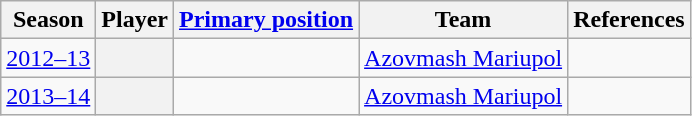<table class="wikitable plainrowheaders sortable" summary="Season (sortable), Player (sortable), Position (sortable), Team (sortable), and References">
<tr>
<th scope="col">Season</th>
<th scope="col">Player</th>
<th scope="col"><a href='#'>Primary position</a></th>
<th scope="col">Team</th>
<th scope="col" class="unsortable">References</th>
</tr>
<tr>
<td style="text-align:center;"><a href='#'>2012–13</a></td>
<th scope="row"></th>
<td style="text-align:center;"></td>
<td><a href='#'>Azovmash Mariupol</a></td>
<td align=center></td>
</tr>
<tr>
<td style="text-align:center;"><a href='#'>2013–14</a></td>
<th scope="row"></th>
<td style="text-align:center;"></td>
<td><a href='#'>Azovmash Mariupol</a></td>
<td align=center></td>
</tr>
</table>
